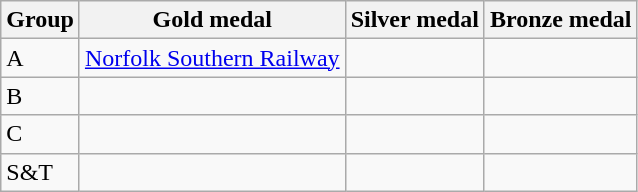<table class="wikitable">
<tr>
<th>Group</th>
<th>Gold medal</th>
<th>Silver medal</th>
<th>Bronze medal</th>
</tr>
<tr>
<td>A</td>
<td><a href='#'>Norfolk Southern Railway</a></td>
<td> </td>
<td> </td>
</tr>
<tr>
<td>B</td>
<td> </td>
<td> </td>
<td> </td>
</tr>
<tr>
<td>C</td>
<td> </td>
<td> </td>
<td> </td>
</tr>
<tr>
<td>S&T</td>
<td> </td>
<td> </td>
<td> </td>
</tr>
</table>
